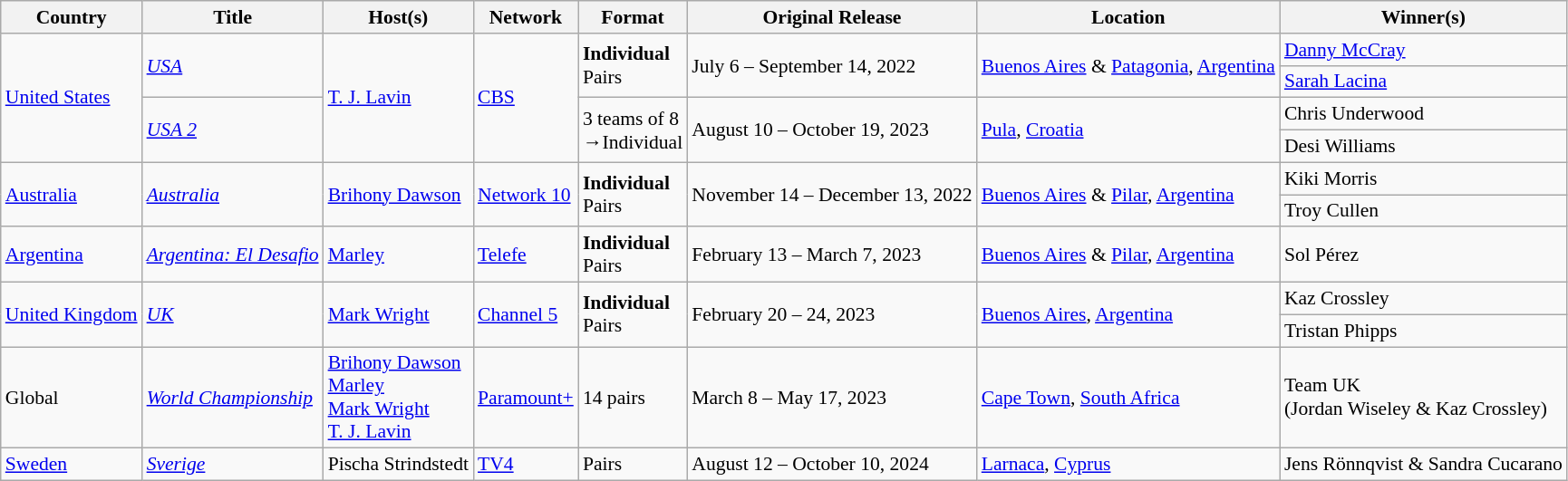<table class="wikitable" style="font-size:90%">
<tr>
<th>Country</th>
<th>Title</th>
<th>Host(s)</th>
<th>Network</th>
<th>Format</th>
<th>Original Release</th>
<th>Location</th>
<th>Winner(s)</th>
</tr>
<tr>
<td rowspan="4"><a href='#'>United States</a></td>
<td rowspan="2"><em><a href='#'>USA</a></em></td>
<td rowspan="4"><a href='#'>T. J. Lavin</a></td>
<td rowspan="4"><a href='#'>CBS</a></td>
<td rowspan="2"><strong>Individual</strong><br>Pairs</td>
<td rowspan="2">July 6 – September 14, 2022</td>
<td rowspan="2"><a href='#'>Buenos Aires</a> & <a href='#'>Patagonia</a>, <a href='#'>Argentina</a></td>
<td> <a href='#'>Danny McCray</a></td>
</tr>
<tr>
<td> <a href='#'>Sarah Lacina</a></td>
</tr>
<tr>
<td rowspan="2"><em><a href='#'>USA 2</a></em></td>
<td rowspan="2">3 teams of 8<br>→Individual</td>
<td rowspan="2">August 10 – October 19, 2023</td>
<td rowspan="2"><a href='#'>Pula</a>, <a href='#'>Croatia</a></td>
<td> Chris Underwood</td>
</tr>
<tr>
<td> Desi Williams</td>
</tr>
<tr>
<td rowspan="2"><a href='#'>Australia</a></td>
<td rowspan="2"><em><a href='#'>Australia</a></em></td>
<td rowspan="2"><a href='#'>Brihony Dawson</a></td>
<td rowspan="2"><a href='#'>Network 10</a></td>
<td rowspan="2"><strong>Individual</strong><br>Pairs</td>
<td rowspan="2">November 14 – December 13, 2022</td>
<td rowspan="2"><a href='#'>Buenos Aires</a> & <a href='#'>Pilar</a>, <a href='#'>Argentina</a></td>
<td> Kiki Morris</td>
</tr>
<tr>
<td> Troy Cullen</td>
</tr>
<tr>
<td><a href='#'>Argentina</a></td>
<td><em><a href='#'>Argentina: El Desafio</a></em></td>
<td><a href='#'>Marley</a></td>
<td><a href='#'>Telefe</a></td>
<td><strong>Individual</strong><br>Pairs</td>
<td>February 13 – March 7, 2023</td>
<td><a href='#'>Buenos Aires</a> & <a href='#'>Pilar</a>, <a href='#'>Argentina</a></td>
<td> Sol Pérez</td>
</tr>
<tr>
<td rowspan="2"><a href='#'>United Kingdom</a></td>
<td rowspan="2"><em><a href='#'>UK</a></em></td>
<td rowspan="2"><a href='#'>Mark Wright</a></td>
<td rowspan="2"><a href='#'>Channel 5</a></td>
<td rowspan="2"><strong>Individual</strong><br>Pairs</td>
<td rowspan="2">February 20 – 24, 2023</td>
<td rowspan="2"><a href='#'>Buenos Aires</a>, <a href='#'>Argentina</a></td>
<td> Kaz Crossley</td>
</tr>
<tr>
<td> Tristan Phipps</td>
</tr>
<tr>
<td>Global</td>
<td><em><a href='#'>World Championship</a></em></td>
<td><a href='#'>Brihony Dawson</a><br><a href='#'>Marley</a><br><a href='#'>Mark Wright</a><br><a href='#'>T. J. Lavin</a></td>
<td><a href='#'>Paramount+</a></td>
<td>14 pairs</td>
<td>March 8 – May 17, 2023</td>
<td><a href='#'>Cape Town</a>, <a href='#'>South Africa</a></td>
<td> Team UK<br>(Jordan Wiseley & Kaz Crossley)</td>
</tr>
<tr>
<td><a href='#'>Sweden</a></td>
<td><em><a href='#'>Sverige</a></em></td>
<td>Pischa Strindstedt</td>
<td><a href='#'>TV4</a></td>
<td>Pairs</td>
<td>August 12 – October 10, 2024</td>
<td><a href='#'>Larnaca</a>, <a href='#'>Cyprus</a></td>
<td> Jens Rönnqvist & Sandra Cucarano</td>
</tr>
</table>
